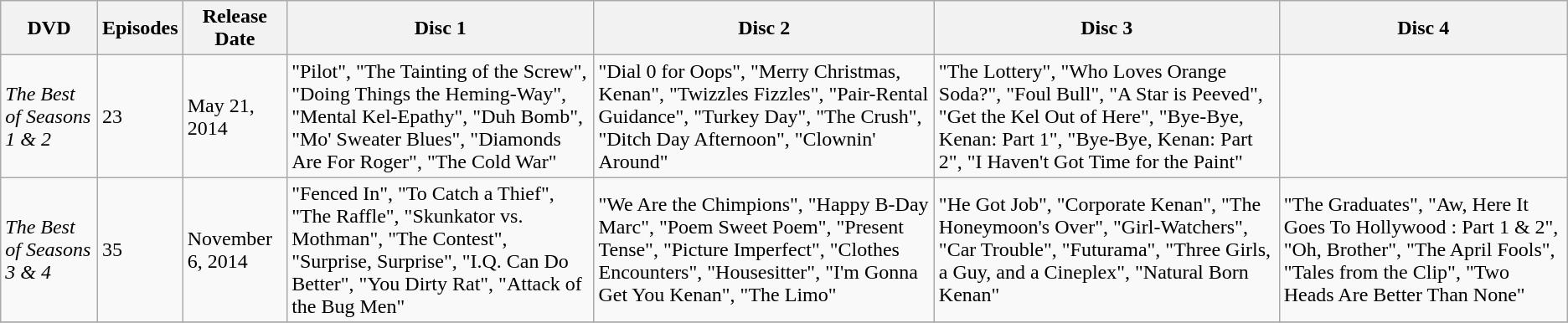<table class="wikitable">
<tr>
<th>DVD</th>
<th>Episodes</th>
<th>Release Date</th>
<th>Disc 1</th>
<th>Disc 2</th>
<th>Disc 3</th>
<th>Disc 4</th>
</tr>
<tr>
<td><em>The Best of Seasons 1 & 2</em></td>
<td>23</td>
<td>May 21, 2014</td>
<td>"Pilot", "The Tainting of the Screw", "Doing Things the Heming-Way", "Mental Kel-Epathy", "Duh Bomb", "Mo' Sweater Blues", "Diamonds Are For Roger", "The Cold War"</td>
<td>"Dial 0 for Oops", "Merry Christmas, Kenan", "Twizzles Fizzles", "Pair-Rental Guidance", "Turkey Day", "The Crush", "Ditch Day Afternoon", "Clownin' Around"</td>
<td>"The Lottery", "Who Loves Orange Soda?", "Foul Bull", "A Star is Peeved", "Get the Kel Out of Here", "Bye-Bye, Kenan: Part 1", "Bye-Bye, Kenan: Part 2", "I Haven't Got Time for the Paint"</td>
<td></td>
</tr>
<tr>
<td><em>The Best of Seasons 3 & 4</em></td>
<td>35</td>
<td>November 6, 2014</td>
<td>"Fenced In", "To Catch a Thief", "The Raffle", "Skunkator vs. Mothman", "The Contest", "Surprise, Surprise", "I.Q. Can Do Better", "You Dirty Rat", "Attack of the Bug Men"</td>
<td>"We Are the Chimpions", "Happy B-Day Marc", "Poem Sweet Poem", "Present Tense", "Picture Imperfect", "Clothes Encounters", "Housesitter", "I'm Gonna Get You Kenan", "The Limo"</td>
<td>"He Got Job", "Corporate Kenan", "The Honeymoon's Over", "Girl-Watchers", "Car Trouble", "Futurama", "Three Girls, a Guy, and a Cineplex", "Natural Born Kenan"</td>
<td>"The Graduates", "Aw, Here It Goes To Hollywood : Part 1 & 2", "Oh, Brother", "The April Fools", "Tales from the Clip", "Two Heads Are Better Than None"</td>
</tr>
<tr>
</tr>
</table>
